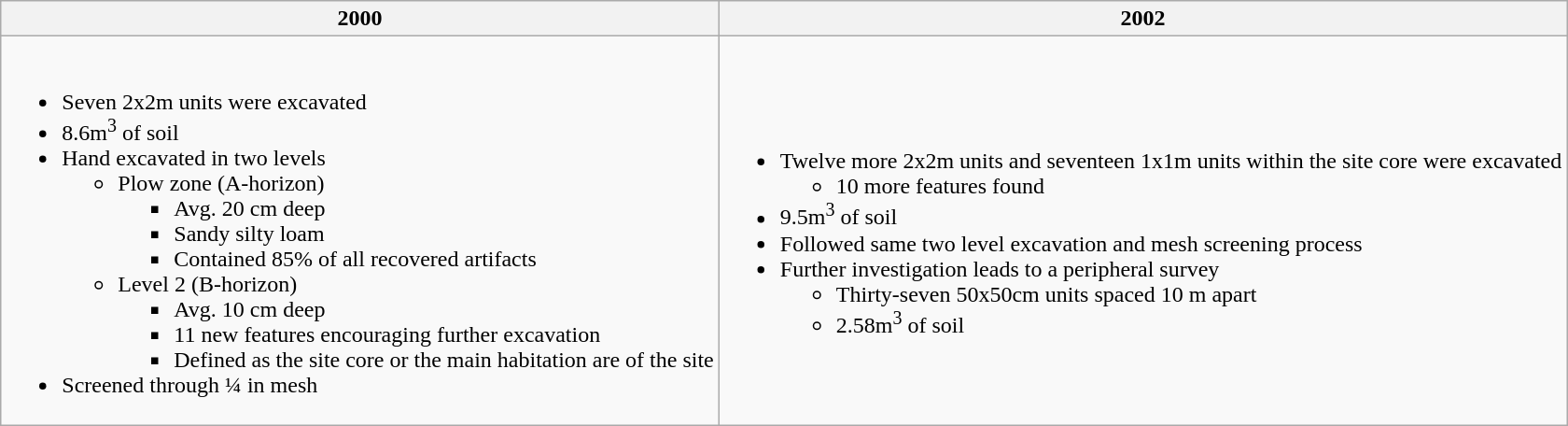<table class="wikitable sortable">
<tr>
<th>2000</th>
<th>2002</th>
</tr>
<tr>
<td><br><ul><li>Seven 2x2m units were excavated</li><li>8.6m<sup>3</sup> of soil</li><li>Hand excavated in two levels<ul><li>Plow zone (A-horizon)<ul><li>Avg. 20 cm deep</li><li>Sandy silty loam</li><li>Contained 85% of all recovered artifacts</li></ul></li><li>Level 2 (B-horizon)<ul><li>Avg. 10 cm deep</li><li>11 new features encouraging further excavation</li><li>Defined as the site core or the main habitation are of the site</li></ul></li></ul></li><li>Screened through ¼ in mesh</li></ul></td>
<td><br><ul><li>Twelve more 2x2m units and seventeen 1x1m units  within the site core were excavated<ul><li>10 more features found</li></ul></li><li>9.5m<sup>3</sup> of soil</li><li>Followed same two level excavation and mesh  screening process</li><li>Further investigation leads to a peripheral survey<ul><li>Thirty-seven 50x50cm units spaced 10 m apart</li><li>2.58m<sup>3</sup> of soil</li></ul></li></ul></td>
</tr>
</table>
